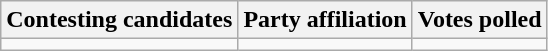<table class="wikitable sortable">
<tr>
<th>Contesting candidates</th>
<th>Party affiliation</th>
<th>Votes polled</th>
</tr>
<tr>
<td></td>
<td></td>
<td></td>
</tr>
</table>
